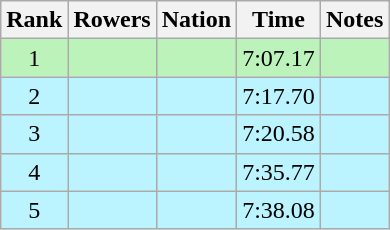<table class="wikitable sortable" style=text-align:center>
<tr>
<th>Rank</th>
<th>Rowers</th>
<th>Nation</th>
<th>Time</th>
<th>Notes</th>
</tr>
<tr bgcolor=bbf3bb>
<td>1</td>
<td align=left></td>
<td align=left></td>
<td>7:07.17</td>
<td></td>
</tr>
<tr bgcolor=bbf3ff>
<td>2</td>
<td align=left></td>
<td align=left></td>
<td>7:17.70</td>
<td></td>
</tr>
<tr bgcolor=bbf3ff>
<td>3</td>
<td align=left></td>
<td align=left></td>
<td>7:20.58</td>
<td></td>
</tr>
<tr bgcolor=bbf3ff>
<td>4</td>
<td align=left></td>
<td align=left></td>
<td>7:35.77</td>
<td></td>
</tr>
<tr bgcolor=bbf3ff>
<td>5</td>
<td align=left></td>
<td align=left></td>
<td>7:38.08</td>
<td></td>
</tr>
</table>
